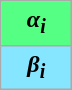<table class="wikitable" style="text-align:center;font-style:italic;font-weight:bold;">
<tr>
<td bgcolor="#55FF83" width="40">α<sub>i</sub></td>
</tr>
<tr>
<td bgcolor="#87E6FF" width="40">β<sub>i</sub></td>
</tr>
</table>
